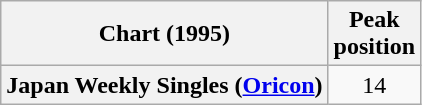<table class="wikitable sortable plainrowheaders" style="text-align:center;">
<tr>
<th scope="col">Chart (1995)</th>
<th scope="col">Peak<br>position</th>
</tr>
<tr>
<th scope="row">Japan Weekly Singles (<a href='#'>Oricon</a>)</th>
<td style="text-align:center;">14</td>
</tr>
</table>
